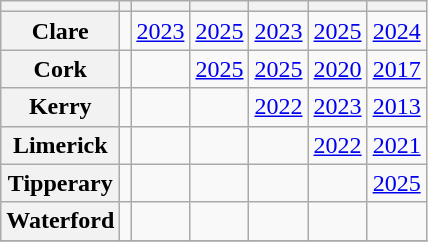<table class="wikitable" style="text-align:center; margin-left:1em">
<tr>
<th></th>
<th></th>
<th></th>
<th></th>
<th></th>
<th></th>
<th></th>
</tr>
<tr>
<th>Clare</th>
<td></td>
<td><a href='#'>2023</a></td>
<td><a href='#'>2025</a></td>
<td><a href='#'>2023</a></td>
<td><a href='#'>2025</a></td>
<td><a href='#'>2024</a></td>
</tr>
<tr>
<th>Cork</th>
<td></td>
<td></td>
<td><a href='#'>2025</a></td>
<td><a href='#'>2025</a></td>
<td><a href='#'>2020</a></td>
<td><a href='#'>2017</a></td>
</tr>
<tr>
<th>Kerry</th>
<td></td>
<td></td>
<td></td>
<td><a href='#'>2022</a></td>
<td><a href='#'>2023</a></td>
<td><a href='#'>2013</a></td>
</tr>
<tr>
<th>Limerick</th>
<td></td>
<td></td>
<td></td>
<td></td>
<td><a href='#'>2022</a></td>
<td><a href='#'>2021</a></td>
</tr>
<tr>
<th>Tipperary</th>
<td></td>
<td></td>
<td></td>
<td></td>
<td></td>
<td><a href='#'>2025</a></td>
</tr>
<tr>
<th>Waterford</th>
<td></td>
<td></td>
<td></td>
<td></td>
<td></td>
<td></td>
</tr>
<tr>
</tr>
</table>
